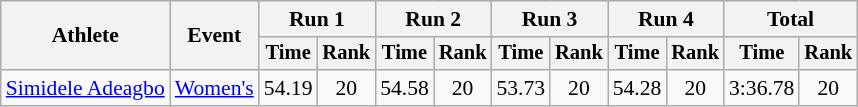<table class="wikitable" style="font-size:90%">
<tr>
<th rowspan="2">Athlete</th>
<th rowspan="2">Event</th>
<th colspan="2">Run 1</th>
<th colspan="2">Run 2</th>
<th colspan="2">Run 3</th>
<th colspan="2">Run 4</th>
<th colspan="2">Total</th>
</tr>
<tr style="font-size:95%">
<th>Time</th>
<th>Rank</th>
<th>Time</th>
<th>Rank</th>
<th>Time</th>
<th>Rank</th>
<th>Time</th>
<th>Rank</th>
<th>Time</th>
<th>Rank</th>
</tr>
<tr align=center>
<td align=left><a href='#'>Simidele Adeagbo</a></td>
<td align=left><a href='#'>Women's</a></td>
<td>54.19</td>
<td>20</td>
<td>54.58</td>
<td>20</td>
<td>53.73</td>
<td>20</td>
<td>54.28</td>
<td>20</td>
<td>3:36.78</td>
<td>20</td>
</tr>
</table>
